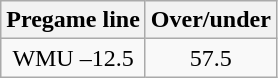<table class="wikitable">
<tr align="center">
<th style=>Pregame line</th>
<th style=>Over/under</th>
</tr>
<tr align="center">
<td>WMU –12.5</td>
<td>57.5</td>
</tr>
</table>
